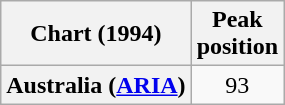<table class="wikitable plainrowheaders" style="text-align:center">
<tr>
<th scope="col">Chart (1994)</th>
<th scope="col">Peak<br>position</th>
</tr>
<tr>
<th scope="row">Australia (<a href='#'>ARIA</a>)</th>
<td>93</td>
</tr>
</table>
